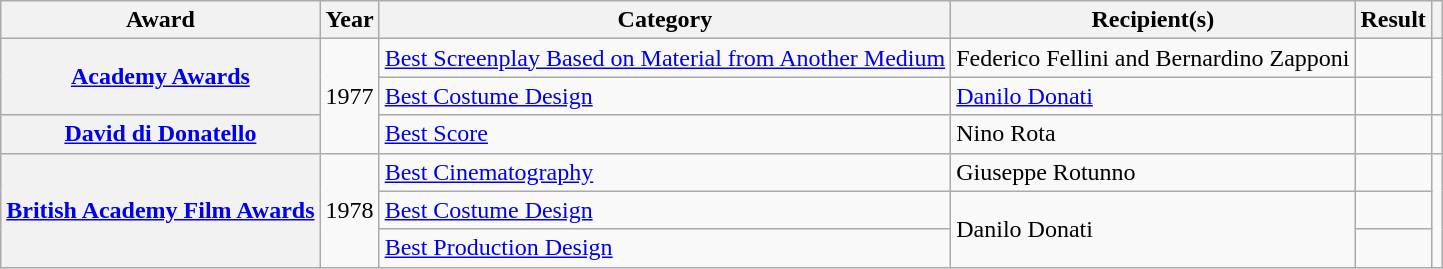<table class="wikitable plainrowheaders">
<tr>
<th scope="col">Award</th>
<th scope="col">Year</th>
<th scope="col">Category</th>
<th scope="col">Recipient(s)</th>
<th scope="col">Result</th>
<th scope="col"></th>
</tr>
<tr>
<th scope="row" rowspan="2"><a href='#'>Academy Awards</a></th>
<td rowspan="3">1977</td>
<td><a href='#'>Best Screenplay Based on Material from Another Medium</a></td>
<td>Federico Fellini and Bernardino Zapponi</td>
<td></td>
<td rowspan="2"></td>
</tr>
<tr>
<td><a href='#'>Best Costume Design</a></td>
<td><a href='#'>Danilo Donati</a></td>
<td></td>
</tr>
<tr>
<th scope="row"><a href='#'>David di Donatello</a></th>
<td><a href='#'>Best Score</a></td>
<td>Nino Rota</td>
<td></td>
<td></td>
</tr>
<tr>
<th scope="row" rowspan="3"><a href='#'>British Academy Film Awards</a></th>
<td rowspan="3">1978</td>
<td><a href='#'>Best Cinematography</a></td>
<td>Giuseppe Rotunno</td>
<td></td>
<td rowspan="3"></td>
</tr>
<tr>
<td><a href='#'>Best Costume Design</a></td>
<td rowspan="2">Danilo Donati</td>
<td></td>
</tr>
<tr>
<td><a href='#'>Best Production Design</a></td>
<td></td>
</tr>
</table>
